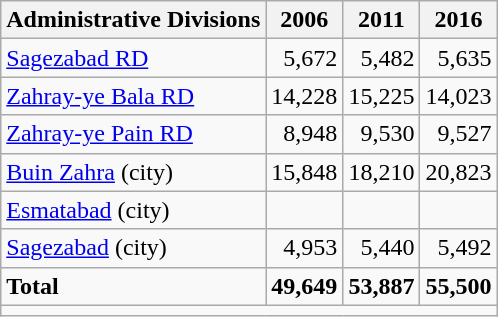<table class="wikitable">
<tr>
<th>Administrative Divisions</th>
<th>2006</th>
<th>2011</th>
<th>2016</th>
</tr>
<tr>
<td><a href='#'>Sagezabad RD</a></td>
<td style="text-align: right;">5,672</td>
<td style="text-align: right;">5,482</td>
<td style="text-align: right;">5,635</td>
</tr>
<tr>
<td><a href='#'>Zahray-ye Bala RD</a></td>
<td style="text-align: right;">14,228</td>
<td style="text-align: right;">15,225</td>
<td style="text-align: right;">14,023</td>
</tr>
<tr>
<td><a href='#'>Zahray-ye Pain RD</a></td>
<td style="text-align: right;">8,948</td>
<td style="text-align: right;">9,530</td>
<td style="text-align: right;">9,527</td>
</tr>
<tr>
<td><a href='#'>Buin Zahra</a> (city)</td>
<td style="text-align: right;">15,848</td>
<td style="text-align: right;">18,210</td>
<td style="text-align: right;">20,823</td>
</tr>
<tr>
<td><a href='#'>Esmatabad</a> (city)</td>
<td style="text-align: right;"></td>
<td style="text-align: right;"></td>
<td style="text-align: right;"></td>
</tr>
<tr>
<td><a href='#'>Sagezabad</a> (city)</td>
<td style="text-align: right;">4,953</td>
<td style="text-align: right;">5,440</td>
<td style="text-align: right;">5,492</td>
</tr>
<tr>
<td><strong>Total</strong></td>
<td style="text-align: right;"><strong>49,649</strong></td>
<td style="text-align: right;"><strong>53,887</strong></td>
<td style="text-align: right;"><strong>55,500</strong></td>
</tr>
<tr>
<td colspan=4></td>
</tr>
</table>
